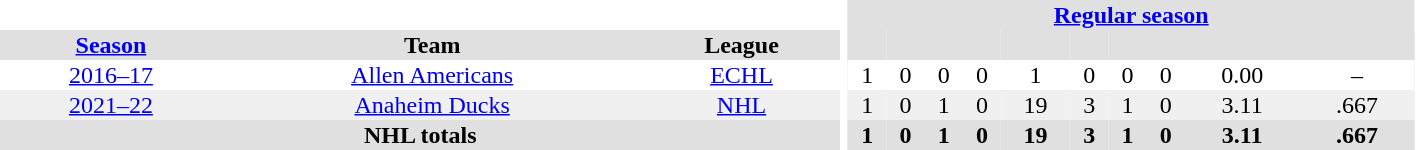<table border="0" cellpadding="1" cellspacing="0" style="text-align:center; width:75%">
<tr ALIGN="center" bgcolor="#e0e0e0">
<th align="center" colspan="3" bgcolor="#ffffff"></th>
<th align="center" rowspan="99" bgcolor="#ffffff"></th>
<th colspan="10" bgcolor="#e0e0e0" align="center"><a href='#'>Regular season</a></th>
<th align="center" rowspan="99" bgcolor="#ffffff"></th>
</tr>
<tr ALIGN="center" bgcolor="#e0e0e0">
<th><a href='#'>Season</a></th>
<th>Team</th>
<th>League</th>
<th></th>
<th></th>
<th></th>
<th></th>
<th></th>
<th></th>
<th></th>
<th></th>
<th></th>
<th></th>
</tr>
<tr ALIGN="center">
<td><a href='#'>2016–17</a></td>
<td><a href='#'>Allen Americans</a></td>
<td><a href='#'>ECHL</a></td>
<td>1</td>
<td>0</td>
<td>0</td>
<td>0</td>
<td>1</td>
<td>0</td>
<td>0</td>
<td>0</td>
<td>0.00</td>
<td>–</td>
</tr>
<tr ALIGN="center" bgcolor="#f0f0f0">
<td><a href='#'>2021–22</a></td>
<td><a href='#'>Anaheim Ducks</a></td>
<td><a href='#'>NHL</a></td>
<td>1</td>
<td>0</td>
<td>1</td>
<td>0</td>
<td>19</td>
<td>3</td>
<td>1</td>
<td>0</td>
<td>3.11</td>
<td>.667</td>
</tr>
<tr ALIGN="center" bgcolor="#e0e0e0">
<th colspan="3" align="center">NHL totals</th>
<th>1</th>
<th>0</th>
<th>1</th>
<th>0</th>
<th>19</th>
<th>3</th>
<th>1</th>
<th>0</th>
<th>3.11</th>
<th>.667</th>
</tr>
</table>
